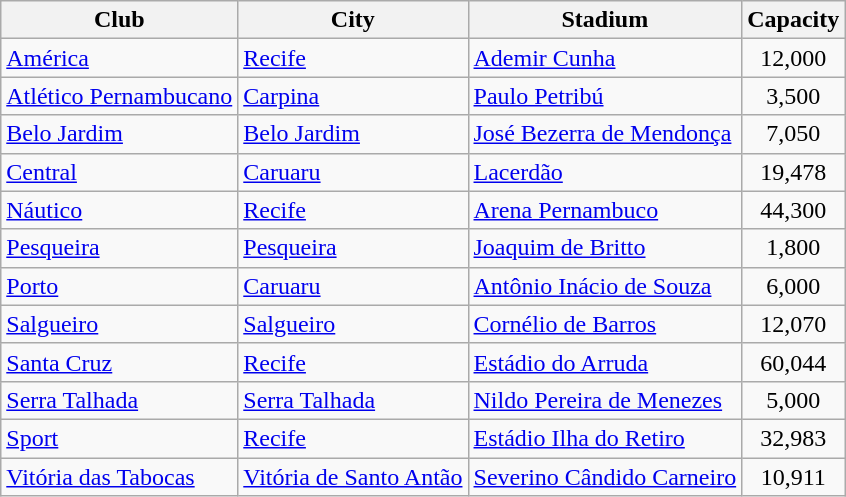<table class="wikitable sortable">
<tr>
<th>Club</th>
<th>City</th>
<th>Stadium</th>
<th>Capacity</th>
</tr>
<tr>
<td><a href='#'>América</a></td>
<td><a href='#'>Recife</a></td>
<td><a href='#'>Ademir Cunha</a> </td>
<td align="center">12,000</td>
</tr>
<tr>
<td><a href='#'>Atlético Pernambucano</a></td>
<td><a href='#'>Carpina</a></td>
<td><a href='#'>Paulo Petribú</a></td>
<td align="center">3,500</td>
</tr>
<tr>
<td><a href='#'>Belo Jardim</a></td>
<td><a href='#'>Belo Jardim</a></td>
<td><a href='#'>José Bezerra de Mendonça</a></td>
<td align="center">7,050</td>
</tr>
<tr>
<td><a href='#'>Central</a></td>
<td><a href='#'>Caruaru</a></td>
<td><a href='#'>Lacerdão</a></td>
<td align="center">19,478</td>
</tr>
<tr>
<td><a href='#'>Náutico</a></td>
<td><a href='#'>Recife</a></td>
<td><a href='#'>Arena Pernambuco</a> </td>
<td align="center">44,300</td>
</tr>
<tr>
<td><a href='#'>Pesqueira</a></td>
<td><a href='#'>Pesqueira</a></td>
<td><a href='#'>Joaquim de Britto</a></td>
<td align="center">1,800</td>
</tr>
<tr>
<td><a href='#'>Porto</a></td>
<td><a href='#'>Caruaru</a></td>
<td><a href='#'>Antônio Inácio de Souza</a></td>
<td align="center">6,000</td>
</tr>
<tr>
<td><a href='#'>Salgueiro</a></td>
<td><a href='#'>Salgueiro</a></td>
<td><a href='#'>Cornélio de Barros</a></td>
<td align="center">12,070</td>
</tr>
<tr>
<td><a href='#'>Santa Cruz</a></td>
<td><a href='#'>Recife</a></td>
<td><a href='#'>Estádio do Arruda</a></td>
<td align="center">60,044</td>
</tr>
<tr>
<td><a href='#'>Serra Talhada</a></td>
<td><a href='#'>Serra Talhada</a></td>
<td><a href='#'>Nildo Pereira de Menezes</a></td>
<td align="center">5,000</td>
</tr>
<tr>
<td><a href='#'>Sport</a></td>
<td><a href='#'>Recife</a></td>
<td><a href='#'>Estádio Ilha do Retiro</a></td>
<td align="center">32,983</td>
</tr>
<tr>
<td><a href='#'>Vitória das Tabocas</a></td>
<td><a href='#'>Vitória de Santo Antão</a></td>
<td><a href='#'>Severino Cândido Carneiro</a></td>
<td align="center">10,911</td>
</tr>
</table>
